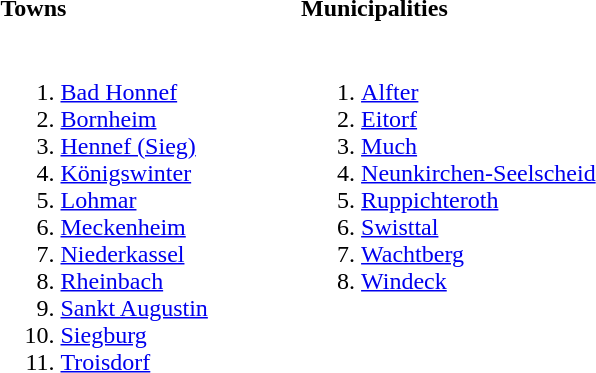<table>
<tr>
<th align=left width=50%>Towns</th>
<th align=left width=50%>Municipalities</th>
</tr>
<tr valign=top>
<td><br><ol><li><a href='#'>Bad Honnef</a></li><li><a href='#'>Bornheim</a></li><li><a href='#'>Hennef (Sieg)</a></li><li><a href='#'>Königswinter</a></li><li><a href='#'>Lohmar</a></li><li><a href='#'>Meckenheim</a></li><li><a href='#'>Niederkassel</a></li><li><a href='#'>Rheinbach</a></li><li><a href='#'>Sankt Augustin</a></li><li><a href='#'>Siegburg</a></li><li><a href='#'>Troisdorf</a></li></ol></td>
<td><br><ol><li><a href='#'>Alfter</a></li><li><a href='#'>Eitorf</a></li><li><a href='#'>Much</a></li><li><a href='#'>Neunkirchen-Seelscheid</a></li><li><a href='#'>Ruppichteroth</a></li><li><a href='#'>Swisttal</a></li><li><a href='#'>Wachtberg</a></li><li><a href='#'>Windeck</a></li></ol></td>
</tr>
</table>
